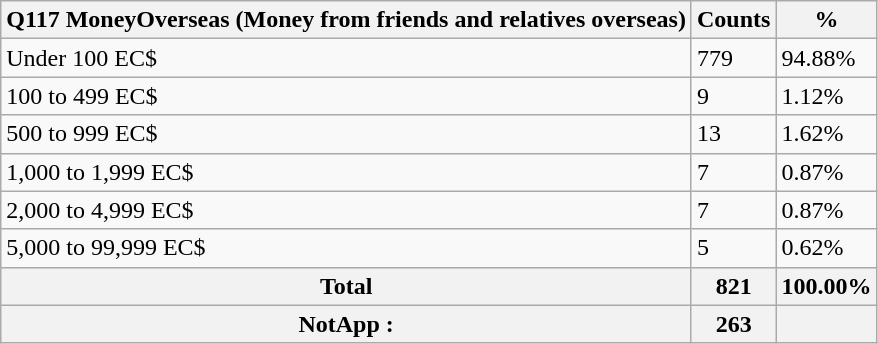<table class="wikitable sortable">
<tr>
<th>Q117 MoneyOverseas (Money from friends and relatives overseas)</th>
<th>Counts</th>
<th>%</th>
</tr>
<tr>
<td>Under 100 EC$</td>
<td>779</td>
<td>94.88%</td>
</tr>
<tr>
<td>100 to 499 EC$</td>
<td>9</td>
<td>1.12%</td>
</tr>
<tr>
<td>500 to 999 EC$</td>
<td>13</td>
<td>1.62%</td>
</tr>
<tr>
<td>1,000 to 1,999 EC$</td>
<td>7</td>
<td>0.87%</td>
</tr>
<tr>
<td>2,000 to 4,999 EC$</td>
<td>7</td>
<td>0.87%</td>
</tr>
<tr>
<td>5,000 to 99,999 EC$</td>
<td>5</td>
<td>0.62%</td>
</tr>
<tr>
<th>Total</th>
<th>821</th>
<th>100.00%</th>
</tr>
<tr>
<th>NotApp :</th>
<th>263</th>
<th></th>
</tr>
</table>
